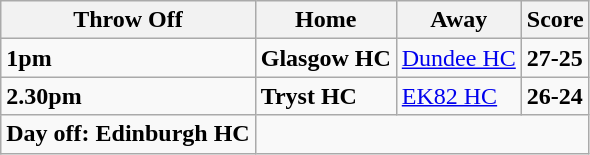<table class="wikitable">
<tr>
<th><strong>Throw Off</strong></th>
<th><strong>Home</strong></th>
<th><strong>Away</strong></th>
<th><strong>Score</strong></th>
</tr>
<tr>
<td><strong>1pm</strong></td>
<td><strong>Glasgow HC</strong></td>
<td><a href='#'>Dundee HC</a></td>
<td><strong>27-25</strong></td>
</tr>
<tr>
<td><strong>2.30pm</strong></td>
<td><strong>Tryst HC</strong></td>
<td><a href='#'>EK82 HC</a></td>
<td><strong>26-24</strong></td>
</tr>
<tr>
<td><strong>Day off: Edinburgh HC</strong></td>
</tr>
</table>
